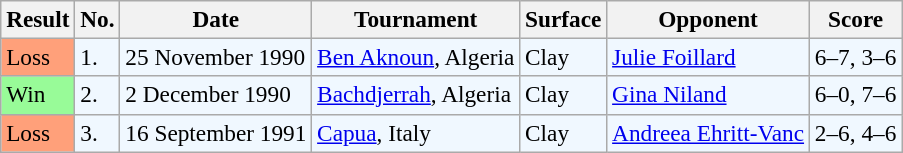<table class="sortable wikitable" style=font-size:97%>
<tr>
<th>Result</th>
<th>No.</th>
<th>Date</th>
<th>Tournament</th>
<th>Surface</th>
<th>Opponent</th>
<th>Score</th>
</tr>
<tr style="background:#f0f8ff;">
<td style="background:#ffa07a;">Loss</td>
<td>1.</td>
<td>25 November 1990</td>
<td><a href='#'>Ben Aknoun</a>, Algeria</td>
<td>Clay</td>
<td> <a href='#'>Julie Foillard</a></td>
<td>6–7, 3–6</td>
</tr>
<tr style="background:#f0f8ff;">
<td style="background:#98fb98;">Win</td>
<td>2.</td>
<td>2 December 1990</td>
<td><a href='#'>Bachdjerrah</a>, Algeria</td>
<td>Clay</td>
<td> <a href='#'>Gina Niland</a></td>
<td>6–0, 7–6</td>
</tr>
<tr bgcolor="#f0f8ff">
<td style="background:#ffa07a;">Loss</td>
<td>3.</td>
<td>16 September 1991</td>
<td><a href='#'>Capua</a>, Italy</td>
<td>Clay</td>
<td> <a href='#'>Andreea Ehritt-Vanc</a></td>
<td>2–6, 4–6</td>
</tr>
</table>
